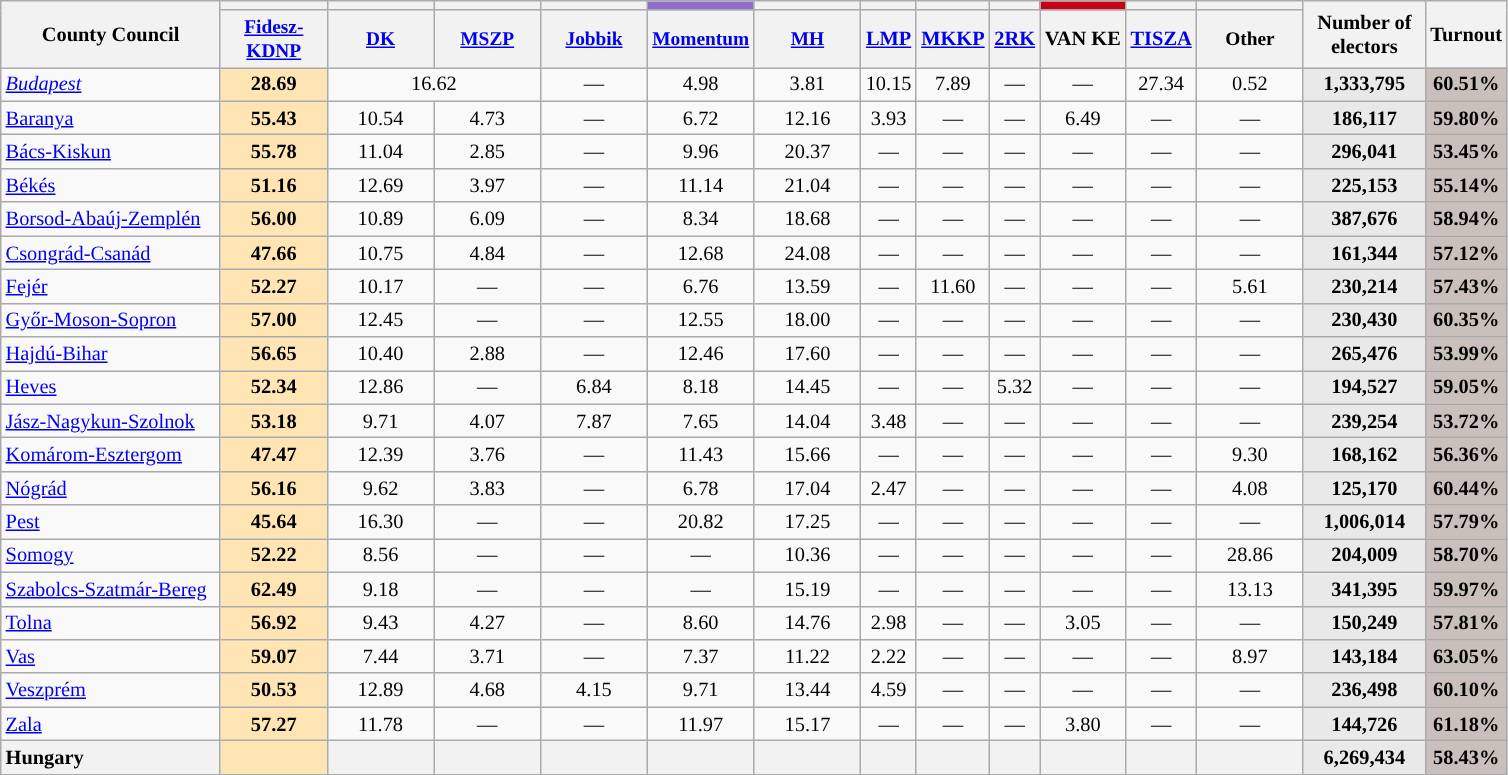<table class="wikitable sortable" style="text-align:center; font-size:85%;">
<tr>
<th rowspan="2" style="width:140px;">County Council</th>
<th style="background:"></th>
<th style="background:"></th>
<th style="background:"></th>
<th style="background:"></th>
<th style="background: #8E6FCE;"></th>
<th style="background:"></th>
<th style="background:"></th>
<th style="background:"></th>
<th style="background:"></th>
<th style="background:#C90014;"></th>
<th style="background:"></th>
<th style="background:"></th>
<th rowspan="2" style="width:75px;">Number of electors</th>
<th rowspan="2">Turnout</th>
</tr>
<tr>
<th style="font-size:95%; width:65px;"><a href='#'>Fidesz-KDNP</a></th>
<th style="font-size:95%; width:65px;"><a href='#'>DK</a></th>
<th style="font-size:95%; width:65px;"><a href='#'>MSZP</a></th>
<th style="font-size:95%; width:65px;"><a href='#'>Jobbik</a></th>
<th style="font-size:95%; width:65px;"><a href='#'>Momentum</a></th>
<th style="font-size:95%; width:65px;"><a href='#'>MH</a></th>
<th><a href='#'>LMP</a></th>
<th><a href='#'>MKKP</a></th>
<th><a href='#'>2RK</a></th>
<th>VAN KE</th>
<th><a href='#'>TISZA</a></th>
<th style="font-size:95%; width:65px;">Other</th>
</tr>
<tr>
<td style="text-align: left;"><em><a href='#'>Budapest</a></em></td>
<td style="background: #FFE5B4";"><strong>28.69</strong></td>
<td colspan="2">16.62</td>
<td>—</td>
<td>4.98</td>
<td>3.81</td>
<td>10.15</td>
<td>7.89</td>
<td>—</td>
<td>—</td>
<td>27.34</td>
<td>0.52</td>
<td style="background:#E9E9E9;"><strong>1,333,795</strong></td>
<td style="background:#C9C0BB;"><strong>60.51%</strong></td>
</tr>
<tr>
<td style="text-align: left;"><a href='#'>Baranya</a></td>
<td style="background: #FFE5B4";"><strong>55.43</strong></td>
<td>10.54</td>
<td>4.73</td>
<td>—</td>
<td>6.72</td>
<td>12.16</td>
<td>3.93</td>
<td>—</td>
<td>—</td>
<td>6.49</td>
<td>—</td>
<td>—</td>
<td style="background:#E9E9E9;"><strong>186,117</strong></td>
<td style="background:#C9C0BB;"><strong>59.80%</strong></td>
</tr>
<tr>
<td style="text-align: left;"><a href='#'>Bács-Kiskun</a></td>
<td style="background: #FFE5B4";"><strong>55.78</strong></td>
<td>11.04</td>
<td>2.85</td>
<td>—</td>
<td>9.96</td>
<td>20.37</td>
<td>—</td>
<td>—</td>
<td>—</td>
<td>—</td>
<td>—</td>
<td>—</td>
<td style="background:#E9E9E9;"><strong>296,041</strong></td>
<td style="background:#C9C0BB;"><strong>53.45%</strong></td>
</tr>
<tr>
<td style="text-align: left;"><a href='#'>Békés</a></td>
<td style="background: #FFE5B4";"><strong>51.16</strong></td>
<td>12.69</td>
<td>3.97</td>
<td>—</td>
<td>11.14</td>
<td>21.04</td>
<td>—</td>
<td>—</td>
<td>—</td>
<td>—</td>
<td>—</td>
<td>—</td>
<td style="background:#E9E9E9;"><strong>225,153</strong></td>
<td style="background:#C9C0BB;"><strong>55.14%</strong></td>
</tr>
<tr>
<td style="text-align: left;"><a href='#'>Borsod-Abaúj-Zemplén</a></td>
<td style="background: #FFE5B4";"><strong>56.00</strong></td>
<td>10.89</td>
<td>6.09</td>
<td>—</td>
<td>8.34</td>
<td>18.68</td>
<td>—</td>
<td>—</td>
<td>—</td>
<td>—</td>
<td>—</td>
<td>—</td>
<td style="background:#E9E9E9;"><strong>387,676</strong></td>
<td style="background:#C9C0BB;"><strong>58.94%</strong></td>
</tr>
<tr>
<td style="text-align: left;"><a href='#'>Csongrád-Csanád</a></td>
<td style="background: #FFE5B4";"><strong>47.66</strong></td>
<td>10.75</td>
<td>4.84</td>
<td>—</td>
<td>12.68</td>
<td>24.08</td>
<td>—</td>
<td>—</td>
<td>—</td>
<td>—</td>
<td>—</td>
<td>—</td>
<td style="background:#E9E9E9;"><strong>161,344</strong></td>
<td style="background:#C9C0BB;"><strong>57.12%</strong></td>
</tr>
<tr>
<td style="text-align: left;"><a href='#'>Fejér</a></td>
<td style="background: #FFE5B4";"><strong>52.27</strong></td>
<td>10.17</td>
<td>—</td>
<td>—</td>
<td>6.76</td>
<td>13.59</td>
<td>—</td>
<td>11.60</td>
<td>—</td>
<td>—</td>
<td>—</td>
<td>5.61</td>
<td style="background:#E9E9E9;"><strong>230,214</strong></td>
<td style="background:#C9C0BB;"><strong>57.43%</strong></td>
</tr>
<tr>
<td style="text-align: left;"><a href='#'>Győr-Moson-Sopron</a></td>
<td style="background: #FFE5B4";"><strong>57.00</strong></td>
<td>12.45</td>
<td>—</td>
<td>—</td>
<td>12.55</td>
<td>18.00</td>
<td>—</td>
<td>—</td>
<td>—</td>
<td>—</td>
<td>—</td>
<td>—</td>
<td style="background:#E9E9E9;"><strong>230,430</strong></td>
<td style="background:#C9C0BB;"><strong>60.35%</strong></td>
</tr>
<tr>
<td style="text-align: left;"><a href='#'>Hajdú-Bihar</a></td>
<td style="background: #FFE5B4";"><strong>56.65</strong></td>
<td>10.40</td>
<td>2.88</td>
<td>—</td>
<td>12.46</td>
<td>17.60</td>
<td>—</td>
<td>—</td>
<td>—</td>
<td>—</td>
<td>—</td>
<td>—</td>
<td style="background:#E9E9E9;"><strong>265,476</strong></td>
<td style="background:#C9C0BB;"><strong>53.99%</strong></td>
</tr>
<tr>
<td style="text-align: left;"><a href='#'>Heves</a></td>
<td style="background: #FFE5B4";"><strong>52.34</strong></td>
<td>12.86</td>
<td>—</td>
<td>6.84</td>
<td>8.18</td>
<td>14.45</td>
<td>—</td>
<td>—</td>
<td>5.32</td>
<td>—</td>
<td>—</td>
<td>—</td>
<td style="background:#E9E9E9;"><strong>194,527</strong></td>
<td style="background:#C9C0BB;"><strong>59.05%</strong></td>
</tr>
<tr>
<td style="text-align: left;"><a href='#'>Jász-Nagykun-Szolnok</a></td>
<td style="background: #FFE5B4";"><strong>53.18</strong></td>
<td>9.71</td>
<td>4.07</td>
<td>7.87</td>
<td>7.65</td>
<td>14.04</td>
<td>3.48</td>
<td>—</td>
<td>—</td>
<td>—</td>
<td>—</td>
<td>—</td>
<td style="background:#E9E9E9;"><strong>239,254</strong></td>
<td style="background:#C9C0BB;"><strong>53.72%</strong></td>
</tr>
<tr>
<td style="text-align: left;"><a href='#'>Komárom-Esztergom</a></td>
<td style="background: #FFE5B4";"><strong>47.47</strong></td>
<td>12.39</td>
<td>3.76</td>
<td>—</td>
<td>11.43</td>
<td>15.66</td>
<td>—</td>
<td>—</td>
<td>—</td>
<td>—</td>
<td>—</td>
<td>9.30</td>
<td style="background:#E9E9E9;"><strong>168,162</strong></td>
<td style="background:#C9C0BB;"><strong>56.36%</strong></td>
</tr>
<tr>
<td style="text-align: left;"><a href='#'>Nógrád</a></td>
<td style="background: #FFE5B4";"><strong>56.16</strong></td>
<td>9.62</td>
<td>3.83</td>
<td>—</td>
<td>6.78</td>
<td>17.04</td>
<td>2.47</td>
<td>—</td>
<td>—</td>
<td>—</td>
<td>—</td>
<td>4.08</td>
<td style="background:#E9E9E9;"><strong>125,170</strong></td>
<td style="background:#C9C0BB;"><strong>60.44%</strong></td>
</tr>
<tr>
<td style="text-align: left;"><a href='#'>Pest</a></td>
<td style="background: #FFE5B4";"><strong>45.64</strong></td>
<td>16.30</td>
<td>—</td>
<td>—</td>
<td>20.82</td>
<td>17.25</td>
<td>—</td>
<td>—</td>
<td>—</td>
<td>—</td>
<td>—</td>
<td>—</td>
<td style="background:#E9E9E9;"><strong>1,006,014</strong></td>
<td style="background:#C9C0BB;"><strong>57.79%</strong></td>
</tr>
<tr>
<td style="text-align: left;"><a href='#'>Somogy</a></td>
<td style="background: #FFE5B4";"><strong>52.22</strong></td>
<td>8.56</td>
<td>—</td>
<td>—</td>
<td>—</td>
<td>10.36</td>
<td>—</td>
<td>—</td>
<td>—</td>
<td>—</td>
<td>—</td>
<td>28.86</td>
<td style="background:#E9E9E9;"><strong>204,009</strong></td>
<td style="background:#C9C0BB;"><strong>58.70%</strong></td>
</tr>
<tr>
<td style="text-align: left;"><a href='#'>Szabolcs-Szatmár-Bereg</a></td>
<td style="background: #FFE5B4";"><strong>62.49</strong></td>
<td>9.18</td>
<td>—</td>
<td>—</td>
<td>—</td>
<td>15.19</td>
<td>—</td>
<td>—</td>
<td>—</td>
<td>—</td>
<td>—</td>
<td>13.13</td>
<td style="background:#E9E9E9;"><strong>341,395</strong></td>
<td style="background:#C9C0BB;"><strong>59.97%</strong></td>
</tr>
<tr>
<td style="text-align: left;"><a href='#'>Tolna</a></td>
<td style="background: #FFE5B4";"><strong>56.92</strong></td>
<td>9.43</td>
<td>4.27</td>
<td>—</td>
<td>8.60</td>
<td>14.76</td>
<td>2.98</td>
<td>—</td>
<td>—</td>
<td>3.05</td>
<td>—</td>
<td>—</td>
<td style="background:#E9E9E9;"><strong>150,249</strong></td>
<td style="background:#C9C0BB;"><strong>57.81%</strong></td>
</tr>
<tr>
<td style="text-align: left;"><a href='#'>Vas</a></td>
<td style="background: #FFE5B4";"><strong>59.07</strong></td>
<td>7.44</td>
<td>3.71</td>
<td>—</td>
<td>7.37</td>
<td>11.22</td>
<td>2.22</td>
<td>—</td>
<td>—</td>
<td>—</td>
<td>—</td>
<td>8.97</td>
<td style="background:#E9E9E9;"><strong>143,184</strong></td>
<td style="background:#C9C0BB;"><strong>63.05%</strong></td>
</tr>
<tr>
<td style="text-align: left;"><a href='#'>Veszprém</a></td>
<td style="background: #FFE5B4";"><strong>50.53 </strong></td>
<td>12.89</td>
<td>4.68</td>
<td>4.15</td>
<td>9.71</td>
<td>13.44</td>
<td>4.59</td>
<td>—</td>
<td>—</td>
<td>—</td>
<td>—</td>
<td>—</td>
<td style="background:#E9E9E9;"><strong>236,498</strong></td>
<td style="background:#C9C0BB;"><strong>60.10%</strong></td>
</tr>
<tr>
<td style="text-align: left;"><a href='#'>Zala</a></td>
<td style="background: #FFE5B4";"><strong>57.27</strong></td>
<td>11.78</td>
<td>—</td>
<td>—</td>
<td>11.97</td>
<td>15.17</td>
<td>—</td>
<td>—</td>
<td>—</td>
<td>3.80</td>
<td>—</td>
<td>—</td>
<td style="background:#E9E9E9;"><strong>144,726</strong></td>
<td style="background:#C9C0BB;"><strong>61.18%</strong></td>
</tr>
<tr>
<th style="text-align: left;">Hungary</th>
<th style="background: #FFE5B4";"><strong> </strong></th>
<th></th>
<th></th>
<th></th>
<th></th>
<th></th>
<th></th>
<th></th>
<th></th>
<th></th>
<th></th>
<th></th>
<th style="background:#E9E9E9;">6,269,434</th>
<th style="background:#C9C0BB;">58.43%</th>
</tr>
</table>
